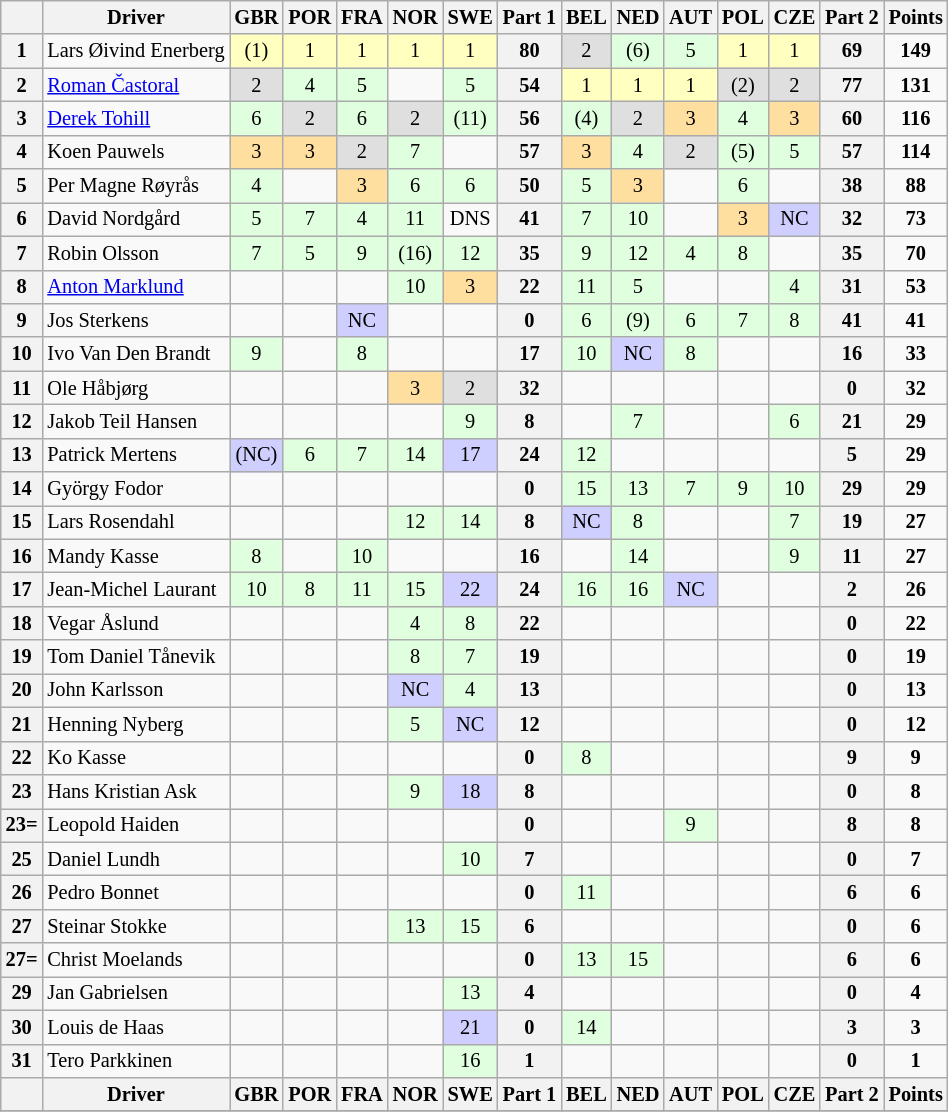<table class="wikitable" style="font-size: 85%; text-align: center;">
<tr valign="top">
<th valign="middle"></th>
<th valign="middle">Driver</th>
<th>GBR <br></th>
<th>POR <br></th>
<th>FRA <br></th>
<th>NOR <br></th>
<th>SWE <br></th>
<th valign="middle">Part 1</th>
<th>BEL <br></th>
<th>NED <br></th>
<th>AUT <br></th>
<th>POL <br></th>
<th>CZE <br></th>
<th valign="middle">Part 2</th>
<th valign="middle">Points</th>
</tr>
<tr>
<th>1</th>
<td align=left> Lars Øivind Enerberg</td>
<td style="background:#FFFFBF;">(1)</td>
<td style="background:#FFFFBF;">1</td>
<td style="background:#FFFFBF;">1</td>
<td style="background:#FFFFBF;">1</td>
<td style="background:#FFFFBF;">1</td>
<th>80</th>
<td style="background:#DFDFDF;">2</td>
<td style="background:#DFFFDF;">(6)</td>
<td style="background:#DFFFDF;">5</td>
<td style="background:#FFFFBF;">1</td>
<td style="background:#FFFFBF;">1</td>
<th>69</th>
<td><strong>149</strong></td>
</tr>
<tr>
<th>2</th>
<td align=left> <a href='#'>Roman Častoral</a></td>
<td style="background:#DFDFDF;">2</td>
<td style="background:#DFFFDF;">4</td>
<td style="background:#DFFFDF;">5</td>
<td></td>
<td style="background:#DFFFDF;">5</td>
<th>54</th>
<td style="background:#FFFFBF;">1</td>
<td style="background:#FFFFBF;">1</td>
<td style="background:#FFFFBF;">1</td>
<td style="background:#DFDFDF;">(2)</td>
<td style="background:#DFDFDF;">2</td>
<th>77</th>
<td><strong>131</strong></td>
</tr>
<tr>
<th>3</th>
<td align=left> <a href='#'>Derek Tohill</a></td>
<td style="background:#DFFFDF;">6</td>
<td style="background:#DFDFDF;">2</td>
<td style="background:#DFFFDF;">6</td>
<td style="background:#DFDFDF;">2</td>
<td style="background:#DFFFDF;">(11)</td>
<th>56</th>
<td style="background:#DFFFDF;">(4)</td>
<td style="background:#DFDFDF;">2</td>
<td style="background:#FFDF9F;">3</td>
<td style="background:#DFFFDF;">4</td>
<td style="background:#FFDF9F;">3</td>
<th>60</th>
<td><strong>116</strong></td>
</tr>
<tr>
<th>4</th>
<td align=left> Koen Pauwels</td>
<td style="background:#FFDF9F;">3</td>
<td style="background:#FFDF9F;">3</td>
<td style="background:#DFDFDF;">2</td>
<td style="background:#DFFFDF;">7</td>
<td></td>
<th>57</th>
<td style="background:#FFDF9F;">3</td>
<td style="background:#DFFFDF;">4</td>
<td style="background:#DFDFDF;">2</td>
<td style="background:#DFFFDF;">(5)</td>
<td style="background:#DFFFDF;">5</td>
<th>57</th>
<td><strong>114</strong></td>
</tr>
<tr>
<th>5</th>
<td align=left> Per Magne Røyrås</td>
<td style="background:#DFFFDF;">4</td>
<td></td>
<td style="background:#FFDF9F;">3</td>
<td style="background:#DFFFDF;">6</td>
<td style="background:#DFFFDF;">6</td>
<th>50</th>
<td style="background:#DFFFDF;">5</td>
<td style="background:#FFDF9F;">3</td>
<td></td>
<td style="background:#DFFFDF;">6</td>
<td></td>
<th>38</th>
<td><strong>88</strong></td>
</tr>
<tr>
<th>6</th>
<td align=left> David Nordgård</td>
<td style="background:#DFFFDF;">5</td>
<td style="background:#DFFFDF;">7</td>
<td style="background:#DFFFDF;">4</td>
<td style="background:#DFFFDF;">11</td>
<td>DNS</td>
<th>41</th>
<td style="background:#DFFFDF;">7</td>
<td style="background:#DFFFDF;">10</td>
<td></td>
<td style="background:#FFDF9F;">3</td>
<td style="background:#CFCFFF;">NC</td>
<th>32</th>
<td><strong>73</strong></td>
</tr>
<tr>
<th>7</th>
<td align=left> Robin Olsson</td>
<td style="background:#DFFFDF;">7</td>
<td style="background:#DFFFDF;">5</td>
<td style="background:#DFFFDF;">9</td>
<td style="background:#DFFFDF;">(16)</td>
<td style="background:#DFFFDF;">12</td>
<th>35</th>
<td style="background:#DFFFDF;">9</td>
<td style="background:#DFFFDF;">12</td>
<td style="background:#DFFFDF;">4</td>
<td style="background:#DFFFDF;">8</td>
<td></td>
<th>35</th>
<td><strong>70</strong></td>
</tr>
<tr>
<th>8</th>
<td align=left> <a href='#'>Anton Marklund</a></td>
<td></td>
<td></td>
<td></td>
<td style="background:#DFFFDF;">10</td>
<td style="background:#FFDF9F;">3</td>
<th>22</th>
<td style="background:#DFFFDF;">11</td>
<td style="background:#DFFFDF;">5</td>
<td></td>
<td></td>
<td style="background:#DFFFDF;">4</td>
<th>31</th>
<td><strong>53</strong></td>
</tr>
<tr>
<th>9</th>
<td align=left> Jos Sterkens</td>
<td></td>
<td></td>
<td style="background:#CFCFFF;">NC</td>
<td></td>
<td></td>
<th>0</th>
<td style="background:#DFFFDF;">6</td>
<td style="background:#DFFFDF;">(9)</td>
<td style="background:#DFFFDF;">6</td>
<td style="background:#DFFFDF;">7</td>
<td style="background:#DFFFDF;">8</td>
<th>41</th>
<td><strong>41</strong></td>
</tr>
<tr>
<th>10</th>
<td align=left> Ivo Van Den Brandt</td>
<td style="background:#DFFFDF;">9</td>
<td></td>
<td style="background:#DFFFDF;">8</td>
<td></td>
<td></td>
<th>17</th>
<td style="background:#DFFFDF;">10</td>
<td style="background:#CFCFFF;">NC</td>
<td style="background:#DFFFDF;">8</td>
<td></td>
<td></td>
<th>16</th>
<td><strong>33</strong></td>
</tr>
<tr>
<th>11</th>
<td align=left> Ole Håbjørg</td>
<td></td>
<td></td>
<td></td>
<td style="background:#FFDF9F;">3</td>
<td style="background:#DFDFDF;">2</td>
<th>32</th>
<td></td>
<td></td>
<td></td>
<td></td>
<td></td>
<th>0</th>
<td><strong>32</strong></td>
</tr>
<tr>
<th>12</th>
<td align=left> Jakob Teil Hansen</td>
<td></td>
<td></td>
<td></td>
<td></td>
<td style="background:#DFFFDF;">9</td>
<th>8</th>
<td></td>
<td style="background:#DFFFDF;">7</td>
<td></td>
<td></td>
<td style="background:#DFFFDF;">6</td>
<th>21</th>
<td><strong>29</strong></td>
</tr>
<tr>
<th>13</th>
<td align=left> Patrick Mertens</td>
<td style="background:#CFCFFF;">(NC)</td>
<td style="background:#DFFFDF;">6</td>
<td style="background:#DFFFDF;">7</td>
<td style="background:#DFFFDF;">14</td>
<td style="background:#CFCFFF;">17</td>
<th>24</th>
<td style="background:#DFFFDF;">12</td>
<td></td>
<td></td>
<td></td>
<td></td>
<th>5</th>
<td><strong>29</strong></td>
</tr>
<tr>
<th>14</th>
<td align=left> György Fodor</td>
<td></td>
<td></td>
<td></td>
<td></td>
<td></td>
<th>0</th>
<td style="background:#DFFFDF;">15</td>
<td style="background:#DFFFDF;">13</td>
<td style="background:#DFFFDF;">7</td>
<td style="background:#DFFFDF;">9</td>
<td style="background:#DFFFDF;">10</td>
<th>29</th>
<td><strong>29</strong></td>
</tr>
<tr>
<th>15</th>
<td align=left> Lars Rosendahl</td>
<td></td>
<td></td>
<td></td>
<td style="background:#DFFFDF;">12</td>
<td style="background:#DFFFDF;">14</td>
<th>8</th>
<td style="background:#CFCFFF;">NC</td>
<td style="background:#DFFFDF;">8</td>
<td></td>
<td></td>
<td style="background:#DFFFDF;">7</td>
<th>19</th>
<td><strong>27</strong></td>
</tr>
<tr>
<th>16</th>
<td align=left> Mandy Kasse</td>
<td style="background:#DFFFDF;">8</td>
<td></td>
<td style="background:#DFFFDF;">10</td>
<td></td>
<td></td>
<th>16</th>
<td></td>
<td style="background:#DFFFDF;">14</td>
<td></td>
<td></td>
<td style="background:#DFFFDF;">9</td>
<th>11</th>
<td><strong>27</strong></td>
</tr>
<tr>
<th>17</th>
<td align=left> Jean-Michel Laurant</td>
<td style="background:#DFFFDF;">10</td>
<td style="background:#DFFFDF;">8</td>
<td style="background:#DFFFDF;">11</td>
<td style="background:#DFFFDF;">15</td>
<td style="background:#CFCFFF;">22</td>
<th>24</th>
<td style="background:#DFFFDF;">16</td>
<td style="background:#DFFFDF;">16</td>
<td style="background:#CFCFFF;">NC</td>
<td></td>
<td></td>
<th>2</th>
<td><strong>26</strong></td>
</tr>
<tr>
<th>18</th>
<td align=left> Vegar Åslund</td>
<td></td>
<td></td>
<td></td>
<td style="background:#DFFFDF;">4</td>
<td style="background:#DFFFDF;">8</td>
<th>22</th>
<td></td>
<td></td>
<td></td>
<td></td>
<td></td>
<th>0</th>
<td><strong>22</strong></td>
</tr>
<tr>
<th>19</th>
<td align=left> Tom Daniel Tånevik</td>
<td></td>
<td></td>
<td></td>
<td style="background:#DFFFDF;">8</td>
<td style="background:#DFFFDF;">7</td>
<th>19</th>
<td></td>
<td></td>
<td></td>
<td></td>
<td></td>
<th>0</th>
<td><strong>19</strong></td>
</tr>
<tr>
<th>20</th>
<td align=left> John Karlsson</td>
<td></td>
<td></td>
<td></td>
<td style="background:#CFCFFF;">NC</td>
<td style="background:#DFFFDF;">4</td>
<th>13</th>
<td></td>
<td></td>
<td></td>
<td></td>
<td></td>
<th>0</th>
<td><strong>13</strong></td>
</tr>
<tr>
<th>21</th>
<td align=left> Henning Nyberg</td>
<td></td>
<td></td>
<td></td>
<td style="background:#DFFFDF;">5</td>
<td style="background:#CFCFFF;">NC</td>
<th>12</th>
<td></td>
<td></td>
<td></td>
<td></td>
<td></td>
<th>0</th>
<td><strong>12</strong></td>
</tr>
<tr>
<th>22</th>
<td align=left> Ko Kasse</td>
<td></td>
<td></td>
<td></td>
<td></td>
<td></td>
<th>0</th>
<td style="background:#DFFFDF;">8</td>
<td></td>
<td></td>
<td></td>
<td></td>
<th>9</th>
<td><strong>9</strong></td>
</tr>
<tr>
<th>23</th>
<td align=left> Hans Kristian Ask</td>
<td></td>
<td></td>
<td></td>
<td style="background:#DFFFDF;">9</td>
<td style="background:#CFCFFF;">18</td>
<th>8</th>
<td></td>
<td></td>
<td></td>
<td></td>
<td></td>
<th>0</th>
<td><strong>8</strong></td>
</tr>
<tr>
<th>23=</th>
<td align=left> Leopold Haiden</td>
<td></td>
<td></td>
<td></td>
<td></td>
<td></td>
<th>0</th>
<td></td>
<td></td>
<td style="background:#DFFFDF;">9</td>
<td></td>
<td></td>
<th>8</th>
<td><strong>8</strong></td>
</tr>
<tr>
<th>25</th>
<td align=left> Daniel Lundh</td>
<td></td>
<td></td>
<td></td>
<td></td>
<td style="background:#DFFFDF;">10</td>
<th>7</th>
<td></td>
<td></td>
<td></td>
<td></td>
<td></td>
<th>0</th>
<td><strong>7</strong></td>
</tr>
<tr>
<th>26</th>
<td align=left> Pedro Bonnet</td>
<td></td>
<td></td>
<td></td>
<td></td>
<td></td>
<th>0</th>
<td style="background:#DFFFDF;">11</td>
<td></td>
<td></td>
<td></td>
<td></td>
<th>6</th>
<td><strong>6</strong></td>
</tr>
<tr>
<th>27</th>
<td align=left> Steinar Stokke</td>
<td></td>
<td></td>
<td></td>
<td style="background:#DFFFDF;">13</td>
<td style="background:#DFFFDF;">15</td>
<th>6</th>
<td></td>
<td></td>
<td></td>
<td></td>
<td></td>
<th>0</th>
<td><strong>6</strong></td>
</tr>
<tr>
<th>27=</th>
<td align=left> Christ Moelands</td>
<td></td>
<td></td>
<td></td>
<td></td>
<td></td>
<th>0</th>
<td style="background:#DFFFDF;">13</td>
<td style="background:#DFFFDF;">15</td>
<td></td>
<td></td>
<td></td>
<th>6</th>
<td><strong>6</strong></td>
</tr>
<tr>
<th>29</th>
<td align=left> Jan Gabrielsen</td>
<td></td>
<td></td>
<td></td>
<td></td>
<td style="background:#DFFFDF;">13</td>
<th>4</th>
<td></td>
<td></td>
<td></td>
<td></td>
<td></td>
<th>0</th>
<td><strong>4</strong></td>
</tr>
<tr>
<th>30</th>
<td align=left> Louis de Haas</td>
<td></td>
<td></td>
<td></td>
<td></td>
<td style="background:#CFCFFF;">21</td>
<th>0</th>
<td style="background:#DFFFDF;">14</td>
<td></td>
<td></td>
<td></td>
<td></td>
<th>3</th>
<td><strong>3</strong></td>
</tr>
<tr>
<th>31</th>
<td align=left> Tero Parkkinen</td>
<td></td>
<td></td>
<td></td>
<td></td>
<td style="background:#DFFFDF;">16</td>
<th>1</th>
<td></td>
<td></td>
<td></td>
<td></td>
<td></td>
<th>0</th>
<td><strong>1</strong></td>
</tr>
<tr valign="top">
<th valign="middle"></th>
<th valign="middle">Driver</th>
<th>GBR <br></th>
<th>POR <br></th>
<th>FRA <br></th>
<th>NOR <br></th>
<th>SWE <br></th>
<th valign="middle">Part 1</th>
<th>BEL <br></th>
<th>NED <br></th>
<th>AUT <br></th>
<th>POL <br></th>
<th>CZE <br></th>
<th valign="middle">Part 2</th>
<th valign="middle">Points</th>
</tr>
<tr>
</tr>
</table>
